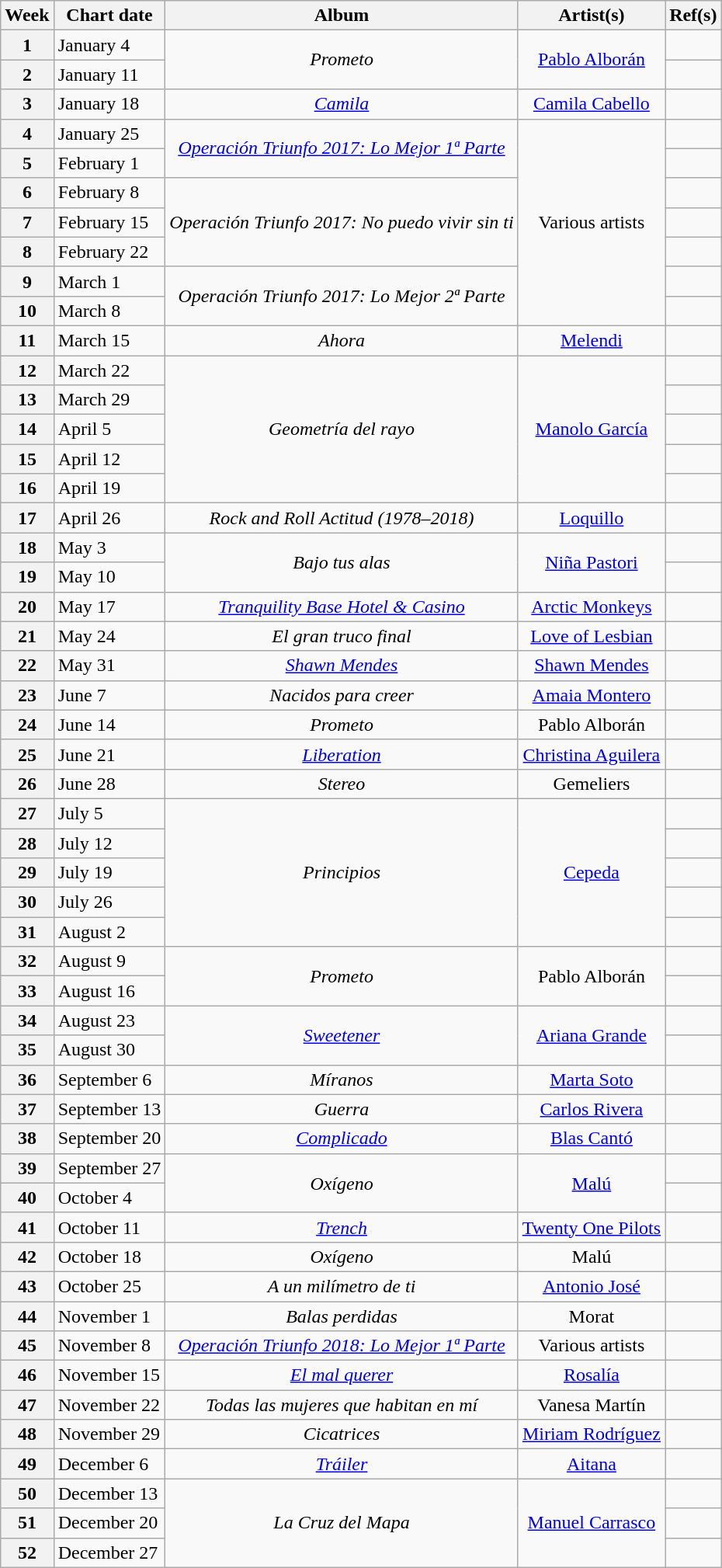<table class="wikitable" style="text-align: center;">
<tr>
<th>Week</th>
<th>Chart date</th>
<th>Album</th>
<th>Artist(s)</th>
<th>Ref(s)</th>
</tr>
<tr>
<th>1</th>
<td style="text-align: left;">January 4</td>
<td rowspan="2"><em>Prometo</em></td>
<td rowspan="2"><a href='#'>Pablo Alborán</a></td>
<td></td>
</tr>
<tr>
<th>2</th>
<td style="text-align: left;">January 11</td>
<td></td>
</tr>
<tr>
<th>3</th>
<td style="text-align: left;">January 18</td>
<td><em><a href='#'>Camila</a></em></td>
<td><a href='#'>Camila Cabello</a></td>
<td></td>
</tr>
<tr>
<th>4</th>
<td style="text-align: left;">January 25</td>
<td rowspan="2"><em><a href='#'>Operación Triunfo 2017: Lo Mejor 1ª Parte</a></em></td>
<td rowspan="7">Various artists</td>
<td></td>
</tr>
<tr>
<th>5</th>
<td style="text-align: left;">February 1</td>
<td></td>
</tr>
<tr>
<th>6</th>
<td style="text-align: left;">February 8</td>
<td rowspan="3"><em>Operación Triunfo 2017: No puedo vivir sin ti</em></td>
<td></td>
</tr>
<tr>
<th>7</th>
<td style="text-align: left;">February 15</td>
<td></td>
</tr>
<tr>
<th>8</th>
<td style="text-align: left;">February 22</td>
<td></td>
</tr>
<tr>
<th>9</th>
<td style="text-align: left;">March 1</td>
<td rowspan="2"><em>Operación Triunfo 2017: Lo Mejor 2ª Parte</em></td>
<td></td>
</tr>
<tr>
<th>10</th>
<td style="text-align: left;">March 8</td>
<td></td>
</tr>
<tr>
<th>11</th>
<td style="text-align: left;">March 15</td>
<td><em>Ahora</em></td>
<td><a href='#'>Melendi</a></td>
<td></td>
</tr>
<tr>
<th>12</th>
<td style="text-align: left;">March 22</td>
<td rowspan="5"><em>Geometría del rayo</em></td>
<td rowspan="5"><a href='#'>Manolo García</a></td>
<td></td>
</tr>
<tr>
<th>13</th>
<td style="text-align: left;">March 29</td>
<td></td>
</tr>
<tr>
<th>14</th>
<td style="text-align: left;">April 5</td>
<td></td>
</tr>
<tr>
<th>15</th>
<td style="text-align: left;">April 12</td>
<td></td>
</tr>
<tr>
<th>16</th>
<td style="text-align: left;">April 19</td>
<td></td>
</tr>
<tr>
<th>17</th>
<td style="text-align: left;">April 26</td>
<td><em>Rock and Roll Actitud (1978–2018)</em></td>
<td><a href='#'>Loquillo</a></td>
<td></td>
</tr>
<tr>
<th>18</th>
<td style="text-align: left;">May 3</td>
<td rowspan="2"><em>Bajo tus alas</em></td>
<td rowspan="2"><a href='#'>Niña Pastori</a></td>
<td></td>
</tr>
<tr>
<th>19</th>
<td style="text-align: left;">May 10</td>
<td></td>
</tr>
<tr>
<th>20</th>
<td style="text-align: left;">May 17</td>
<td><em><a href='#'>Tranquility Base Hotel & Casino</a></em></td>
<td><a href='#'>Arctic Monkeys</a></td>
<td></td>
</tr>
<tr>
<th>21</th>
<td style="text-align: left;">May 24</td>
<td><em>El gran truco final</em></td>
<td><a href='#'>Love of Lesbian</a></td>
<td></td>
</tr>
<tr>
<th>22</th>
<td style="text-align: left;">May 31</td>
<td><em><a href='#'>Shawn Mendes</a></em></td>
<td><a href='#'>Shawn Mendes</a></td>
<td></td>
</tr>
<tr>
<th>23</th>
<td style="text-align: left;">June 7</td>
<td><em>Nacidos para creer</em></td>
<td><a href='#'>Amaia Montero</a></td>
<td></td>
</tr>
<tr>
<th>24</th>
<td style="text-align: left;">June 14</td>
<td><em>Prometo</em></td>
<td>Pablo Alborán</td>
<td></td>
</tr>
<tr>
<th>25</th>
<td style="text-align: left;">June 21</td>
<td><em><a href='#'>Liberation</a></em></td>
<td><a href='#'>Christina Aguilera</a></td>
<td></td>
</tr>
<tr>
<th>26</th>
<td style="text-align: left;">June 28</td>
<td><em>Stereo</em></td>
<td>Gemeliers</td>
<td></td>
</tr>
<tr>
<th>27</th>
<td style="text-align: left;">July 5</td>
<td rowspan="5"><em>Principios</em></td>
<td rowspan="5"><a href='#'>Cepeda</a></td>
<td></td>
</tr>
<tr>
<th>28</th>
<td style="text-align: left;">July 12</td>
<td></td>
</tr>
<tr>
<th>29</th>
<td style="text-align: left;">July 19</td>
<td></td>
</tr>
<tr>
<th>30</th>
<td style="text-align: left;">July 26</td>
<td></td>
</tr>
<tr>
<th>31</th>
<td style="text-align: left;">August 2</td>
<td></td>
</tr>
<tr>
<th>32</th>
<td style="text-align: left;">August 9</td>
<td rowspan="2"><em>Prometo</em></td>
<td rowspan="2">Pablo Alborán</td>
<td></td>
</tr>
<tr>
<th>33</th>
<td style="text-align: left;">August 16</td>
<td></td>
</tr>
<tr>
<th>34</th>
<td style="text-align: left;">August 23</td>
<td rowspan="2"><em><a href='#'>Sweetener</a></em></td>
<td rowspan="2"><a href='#'>Ariana Grande</a></td>
<td></td>
</tr>
<tr>
<th>35</th>
<td style="text-align: left;">August 30</td>
<td></td>
</tr>
<tr>
<th>36</th>
<td style="text-align: left;">September 6</td>
<td><em>Míranos</em></td>
<td><a href='#'>Marta Soto</a></td>
<td></td>
</tr>
<tr>
<th>37</th>
<td style="text-align: left;">September 13</td>
<td><em>Guerra</em></td>
<td><a href='#'>Carlos Rivera</a></td>
<td></td>
</tr>
<tr>
<th>38</th>
<td style="text-align: left;">September 20</td>
<td><em><a href='#'>Complicado</a></em></td>
<td><a href='#'>Blas Cantó</a></td>
<td></td>
</tr>
<tr>
<th>39</th>
<td style="text-align: left;">September 27</td>
<td rowspan="2"><em>Oxígeno</em></td>
<td rowspan="2"><a href='#'>Malú</a></td>
<td></td>
</tr>
<tr>
<th>40</th>
<td style="text-align: left;">October 4</td>
<td></td>
</tr>
<tr>
<th>41</th>
<td style="text-align: left;">October 11</td>
<td><em><a href='#'>Trench</a></em></td>
<td><a href='#'>Twenty One Pilots</a></td>
<td></td>
</tr>
<tr>
<th>42</th>
<td style="text-align: left;">October 18</td>
<td><em>Oxígeno</em></td>
<td>Malú</td>
<td></td>
</tr>
<tr>
<th>43</th>
<td style="text-align: left;">October 25</td>
<td><em>A un milímetro de ti</em></td>
<td><a href='#'>Antonio José</a></td>
<td></td>
</tr>
<tr>
<th>44</th>
<td style="text-align: left;">November 1</td>
<td><em>Balas perdidas</em></td>
<td>Morat</td>
<td></td>
</tr>
<tr>
<th>45</th>
<td style="text-align: left;">November 8</td>
<td><em><a href='#'>Operación Triunfo 2018: Lo Mejor 1ª Parte</a></em></td>
<td>Various artists</td>
<td></td>
</tr>
<tr>
<th>46</th>
<td style="text-align: left;">November 15</td>
<td><em><a href='#'>El mal querer</a></em></td>
<td><a href='#'>Rosalía</a></td>
<td></td>
</tr>
<tr>
<th>47</th>
<td style="text-align: left;">November 22</td>
<td><em>Todas las mujeres que habitan en mí</em></td>
<td>Vanesa Martín</td>
<td></td>
</tr>
<tr>
<th>48</th>
<td style="text-align: left;">November 29</td>
<td><em>Cicatrices</em></td>
<td><a href='#'>Miriam Rodríguez</a></td>
<td></td>
</tr>
<tr>
<th>49</th>
<td style="text-align: left;">December 6</td>
<td><em><a href='#'>Tráiler</a></em></td>
<td><a href='#'>Aitana</a></td>
<td></td>
</tr>
<tr>
<th>50</th>
<td style="text-align: left;">December 13</td>
<td rowspan="3"><em>La Cruz del Mapa</em></td>
<td rowspan="3"><a href='#'>Manuel Carrasco</a></td>
<td></td>
</tr>
<tr>
<th>51</th>
<td style="text-align: left;">December 20</td>
<td></td>
</tr>
<tr>
<th>52</th>
<td style="text-align: left;">December 27</td>
<td></td>
</tr>
</table>
